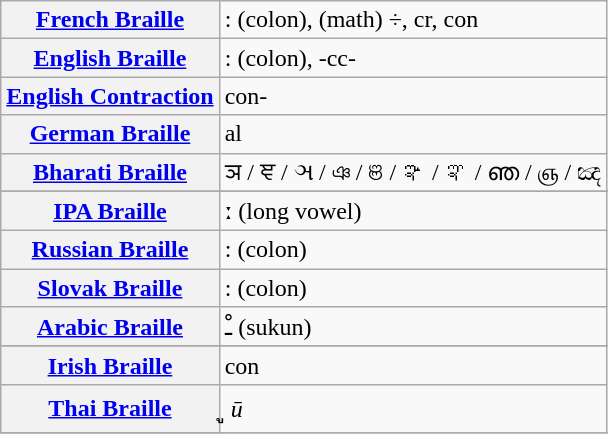<table class="wikitable">
<tr>
<th align=left><a href='#'>French Braille</a></th>
<td>: (colon), (math) ÷, cr, con</td>
</tr>
<tr>
<th align=left><a href='#'>English Braille</a></th>
<td>: (colon), -cc-</td>
</tr>
<tr>
<th align=left><a href='#'>English Contraction</a></th>
<td>con-</td>
</tr>
<tr>
<th align=left><a href='#'>German Braille</a></th>
<td>al</td>
</tr>
<tr>
<th align=left><a href='#'>Bharati Braille</a></th>
<td>ञ / ਞ / ઞ / ঞ / ଞ / ఞ / ಞ / ഞ / ஞ / ඤ</td>
</tr>
<tr>
</tr>
<tr>
<th align=left><a href='#'>IPA Braille</a></th>
<td>ː (long vowel)</td>
</tr>
<tr ː>
<th align=left><a href='#'>Russian Braille</a></th>
<td>: (colon)</td>
</tr>
<tr>
<th align=left><a href='#'>Slovak Braille</a></th>
<td>: (colon)</td>
</tr>
<tr>
<th align=left><a href='#'>Arabic Braille</a></th>
<td>ـْ (sukun)</td>
</tr>
<tr>
</tr>
<tr>
<th align=left><a href='#'>Irish Braille</a></th>
<td>con</td>
</tr>
<tr>
<th align=left><a href='#'>Thai Braille</a></th>
<td>ู <em>ū</em></td>
</tr>
<tr>
</tr>
</table>
